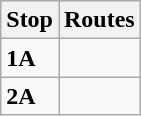<table class="wikitable">
<tr>
<th>Stop</th>
<th>Routes</th>
</tr>
<tr>
<td><strong>1A</strong></td>
<td>     </td>
</tr>
<tr>
<td><strong>2A</strong></td>
<td>     </td>
</tr>
</table>
